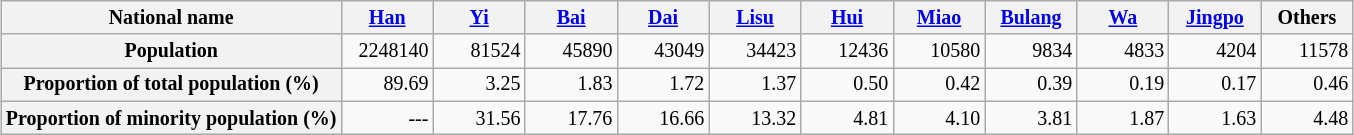<table class="wikitable" style="margin: 1em auto 1em auto; font-size:smaller; text-align:right">
<tr>
<th>National name</th>
<th width="55"><a href='#'>Han</a></th>
<th width="55"><a href='#'>Yi</a></th>
<th width="55"><a href='#'>Bai</a></th>
<th width="55"><a href='#'>Dai</a></th>
<th width="55"><a href='#'>Lisu</a></th>
<th width="55"><a href='#'>Hui</a></th>
<th width="55"><a href='#'>Miao</a></th>
<th width="55"><a href='#'>Bulang</a></th>
<th width="55"><a href='#'>Wa</a></th>
<th width="55"><a href='#'>Jingpo</a></th>
<th width="55">Others</th>
</tr>
<tr>
<th>Population</th>
<td>2248140</td>
<td>81524</td>
<td>45890</td>
<td>43049</td>
<td>34423</td>
<td>12436</td>
<td>10580</td>
<td>9834</td>
<td>4833</td>
<td>4204</td>
<td>11578</td>
</tr>
<tr>
<th>Proportion of total population (%)</th>
<td>89.69</td>
<td>3.25</td>
<td>1.83</td>
<td>1.72</td>
<td>1.37</td>
<td>0.50</td>
<td>0.42</td>
<td>0.39</td>
<td>0.19</td>
<td>0.17</td>
<td>0.46</td>
</tr>
<tr>
<th>Proportion of minority population (%)</th>
<td>---</td>
<td>31.56</td>
<td>17.76</td>
<td>16.66</td>
<td>13.32</td>
<td>4.81</td>
<td>4.10</td>
<td>3.81</td>
<td>1.87</td>
<td>1.63</td>
<td>4.48</td>
</tr>
</table>
